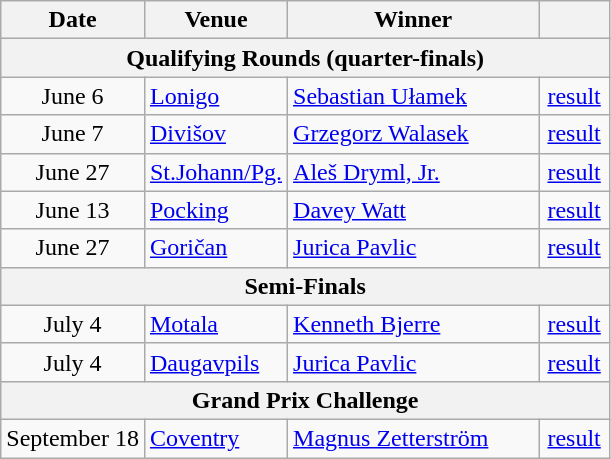<table class=wikitable>
<tr>
<th>Date</th>
<th>Venue</th>
<th width=160px>Winner</th>
<th width=40px></th>
</tr>
<tr>
<th colspan=4>Qualifying Rounds (quarter-finals)</th>
</tr>
<tr>
<td align=center>June 6</td>
<td> <a href='#'>Lonigo</a></td>
<td> <a href='#'>Sebastian Ułamek</a></td>
<td align=center><a href='#'>result</a></td>
</tr>
<tr>
<td align=center>June 7</td>
<td> <a href='#'>Divišov</a></td>
<td> <a href='#'>Grzegorz Walasek</a></td>
<td align=center><a href='#'>result</a></td>
</tr>
<tr>
<td align=center>June 27</td>
<td> <a href='#'>St.Johann/Pg.</a></td>
<td> <a href='#'>Aleš Dryml, Jr.</a></td>
<td align=center><a href='#'>result</a></td>
</tr>
<tr>
<td align=center>June 13</td>
<td> <a href='#'>Pocking</a></td>
<td> <a href='#'>Davey Watt</a></td>
<td align=center><a href='#'>result</a></td>
</tr>
<tr>
<td align=center>June 27</td>
<td> <a href='#'>Goričan</a></td>
<td> <a href='#'>Jurica Pavlic</a></td>
<td align=center><a href='#'>result</a></td>
</tr>
<tr>
<th colspan=4>Semi-Finals</th>
</tr>
<tr>
<td align=center>July 4</td>
<td> <a href='#'>Motala</a></td>
<td> <a href='#'>Kenneth Bjerre</a></td>
<td align=center><a href='#'>result</a></td>
</tr>
<tr>
<td align=center>July 4</td>
<td> <a href='#'>Daugavpils</a></td>
<td> <a href='#'>Jurica Pavlic</a></td>
<td align=center><a href='#'>result</a></td>
</tr>
<tr>
<th colspan=4>Grand Prix Challenge</th>
</tr>
<tr>
<td align=center>September 18</td>
<td> <a href='#'>Coventry</a></td>
<td> <a href='#'>Magnus Zetterström</a></td>
<td align=center><a href='#'>result</a></td>
</tr>
</table>
